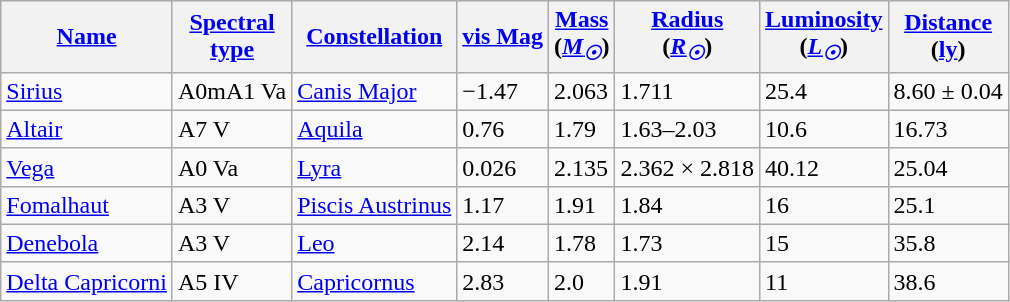<table class="wikitable">
<tr>
<th><a href='#'>Name</a></th>
<th><a href='#'>Spectral<br>type</a></th>
<th><a href='#'>Constellation</a></th>
<th><a href='#'>vis Mag</a></th>
<th><a href='#'>Mass</a><br>(<a href='#'><em>M<sub>☉</sub></em></a>)</th>
<th><a href='#'>Radius</a><br>(<a href='#'><em>R<sub>☉</sub></em></a>)</th>
<th><a href='#'>Luminosity</a><br>(<a href='#'><em>L<sub>☉</sub></em></a>)</th>
<th><a href='#'>Distance</a><br>(<a href='#'>ly</a>)</th>
</tr>
<tr>
<td><a href='#'>Sirius</a></td>
<td>A0mA1 Va</td>
<td><a href='#'>Canis Major</a></td>
<td>−1.47</td>
<td>2.063</td>
<td>1.711</td>
<td>25.4</td>
<td>8.60 ± 0.04</td>
</tr>
<tr>
<td><a href='#'>Altair</a></td>
<td>A7 V</td>
<td><a href='#'>Aquila</a></td>
<td>0.76</td>
<td>1.79</td>
<td>1.63–2.03</td>
<td>10.6</td>
<td>16.73</td>
</tr>
<tr>
<td><a href='#'>Vega</a></td>
<td>A0 Va</td>
<td><a href='#'>Lyra</a></td>
<td>0.026</td>
<td>2.135</td>
<td>2.362 × 2.818</td>
<td>40.12</td>
<td>25.04</td>
</tr>
<tr>
<td><a href='#'>Fomalhaut</a></td>
<td>A3 V</td>
<td><a href='#'>Piscis Austrinus</a></td>
<td>1.17</td>
<td>1.91</td>
<td>1.84</td>
<td>16</td>
<td>25.1</td>
</tr>
<tr>
<td><a href='#'>Denebola</a></td>
<td>A3 V</td>
<td><a href='#'>Leo</a></td>
<td>2.14</td>
<td>1.78</td>
<td>1.73</td>
<td>15</td>
<td>35.8</td>
</tr>
<tr>
<td><a href='#'>Delta Capricorni</a></td>
<td>A5 IV</td>
<td><a href='#'>Capricornus</a></td>
<td>2.83</td>
<td>2.0</td>
<td>1.91</td>
<td>11</td>
<td>38.6</td>
</tr>
</table>
